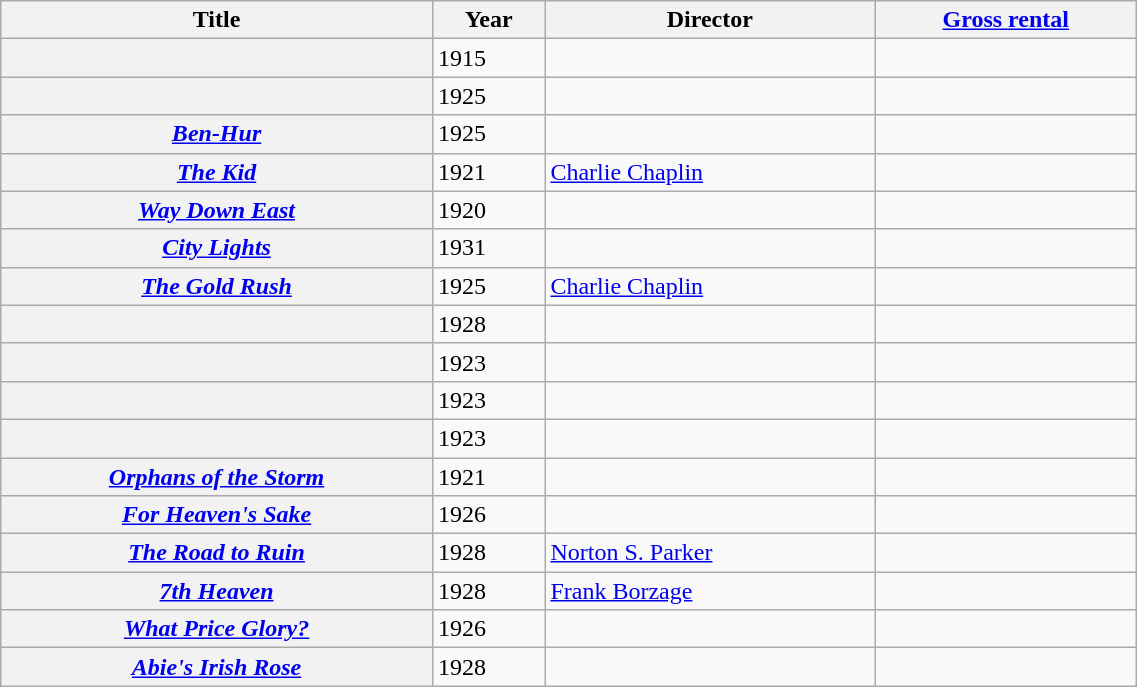<table class="wikitable sortable plainrowheaders" width=60%>
<tr>
<th scope="col">Title</th>
<th scope="col">Year</th>
<th scope="col">Director</th>
<th scope="col"><a href='#'>Gross rental</a></th>
</tr>
<tr>
<th scope="row"></th>
<td>1915</td>
<td></td>
<td></td>
</tr>
<tr>
<th scope="row"></th>
<td>1925</td>
<td></td>
<td></td>
</tr>
<tr>
<th scope="row"><em><a href='#'>Ben-Hur</a></em></th>
<td>1925</td>
<td></td>
<td></td>
</tr>
<tr>
<th scope="row"><a href='#'><em>The Kid</em></a></th>
<td>1921</td>
<td><a href='#'>Charlie Chaplin</a></td>
<td></td>
</tr>
<tr>
<th scope="row"><em><a href='#'>Way Down East</a></em></th>
<td>1920</td>
<td></td>
<td></td>
</tr>
<tr>
<th scope="row"><em><a href='#'>City Lights</a></em></th>
<td>1931</td>
<td></td>
<td></td>
</tr>
<tr>
<th scope="row"><em><a href='#'>The Gold Rush</a></em></th>
<td>1925</td>
<td><a href='#'>Charlie Chaplin</a></td>
<td></td>
</tr>
<tr>
<th scope="row"></th>
<td>1928</td>
<td></td>
<td></td>
</tr>
<tr>
<th scope="row"></th>
<td>1923</td>
<td></td>
<td></td>
</tr>
<tr>
<th scope="row"></th>
<td>1923</td>
<td></td>
<td></td>
</tr>
<tr>
<th scope="row"></th>
<td>1923</td>
<td></td>
<td></td>
</tr>
<tr>
<th scope="row"><em><a href='#'>Orphans of the Storm</a></em></th>
<td>1921</td>
<td></td>
<td></td>
</tr>
<tr>
<th scope="row"><em><a href='#'>For Heaven's Sake</a></em></th>
<td>1926</td>
<td></td>
<td></td>
</tr>
<tr>
<th scope="row"><em><a href='#'>The Road to Ruin</a></em></th>
<td>1928</td>
<td><a href='#'>Norton S. Parker</a></td>
<td></td>
</tr>
<tr>
<th scope="row"><em><a href='#'>7th Heaven</a></em></th>
<td>1928</td>
<td><a href='#'>Frank Borzage</a></td>
<td></td>
</tr>
<tr>
<th scope="row"><em><a href='#'>What Price Glory?</a></em></th>
<td>1926</td>
<td></td>
<td></td>
</tr>
<tr>
<th scope="row"><em><a href='#'>Abie's Irish Rose</a></em></th>
<td>1928</td>
<td></td>
<td></td>
</tr>
</table>
